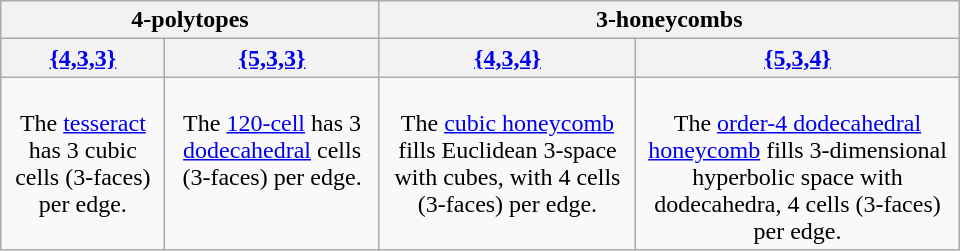<table class=wikitable width=640>
<tr>
<th colspan=2>4-polytopes</th>
<th colspan=2>3-honeycombs</th>
</tr>
<tr align=center>
<th><a href='#'>{4,3,3}</a></th>
<th><a href='#'>{5,3,3}</a></th>
<th><a href='#'>{4,3,4}</a></th>
<th><a href='#'>{5,3,4}</a></th>
</tr>
<tr valign=top align=center>
<td><br>The <a href='#'>tesseract</a> has 3 cubic cells (3-faces) per edge.</td>
<td><br>The <a href='#'>120-cell</a> has 3 <a href='#'>dodecahedral</a> cells (3-faces) per edge.</td>
<td><br>The <a href='#'>cubic honeycomb</a> fills Euclidean 3-space with cubes, with 4 cells (3-faces) per edge.</td>
<td><br>The <a href='#'>order-4 dodecahedral honeycomb</a> fills 3-dimensional hyperbolic space with dodecahedra, 4 cells (3-faces) per edge.</td>
</tr>
</table>
